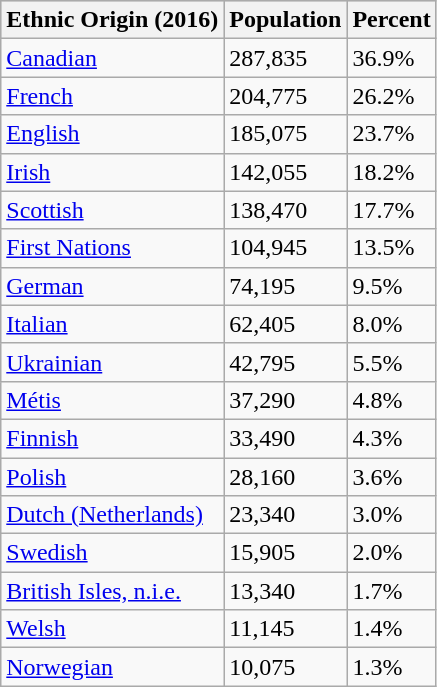<table class="wikitable" align="left">
<tr bgcolor="#CCCCCC">
<th>Ethnic Origin (2016)</th>
<th>Population</th>
<th>Percent</th>
</tr>
<tr>
<td><a href='#'>Canadian</a></td>
<td>287,835</td>
<td>36.9%</td>
</tr>
<tr>
<td><a href='#'>French</a></td>
<td>204,775</td>
<td>26.2%</td>
</tr>
<tr>
<td><a href='#'>English</a></td>
<td>185,075</td>
<td>23.7%</td>
</tr>
<tr>
<td><a href='#'>Irish</a></td>
<td>142,055</td>
<td>18.2%</td>
</tr>
<tr>
<td><a href='#'>Scottish</a></td>
<td>138,470</td>
<td>17.7%</td>
</tr>
<tr>
<td><a href='#'>First Nations</a></td>
<td>104,945</td>
<td>13.5%</td>
</tr>
<tr>
<td><a href='#'>German</a></td>
<td>74,195</td>
<td>9.5%</td>
</tr>
<tr>
<td><a href='#'>Italian</a></td>
<td>62,405</td>
<td>8.0%</td>
</tr>
<tr>
<td><a href='#'>Ukrainian</a></td>
<td>42,795</td>
<td>5.5%</td>
</tr>
<tr>
<td><a href='#'>Métis</a></td>
<td>37,290</td>
<td>4.8%</td>
</tr>
<tr>
<td><a href='#'>Finnish</a></td>
<td>33,490</td>
<td>4.3%</td>
</tr>
<tr>
<td><a href='#'>Polish</a></td>
<td>28,160</td>
<td>3.6%</td>
</tr>
<tr>
<td><a href='#'>Dutch (Netherlands)</a></td>
<td>23,340</td>
<td>3.0%</td>
</tr>
<tr>
<td><a href='#'>Swedish</a></td>
<td>15,905</td>
<td>2.0%</td>
</tr>
<tr>
<td><a href='#'>British Isles, n.i.e.</a></td>
<td>13,340</td>
<td>1.7%</td>
</tr>
<tr>
<td><a href='#'>Welsh</a></td>
<td>11,145</td>
<td>1.4%</td>
</tr>
<tr>
<td><a href='#'>Norwegian</a></td>
<td>10,075</td>
<td>1.3%</td>
</tr>
</table>
